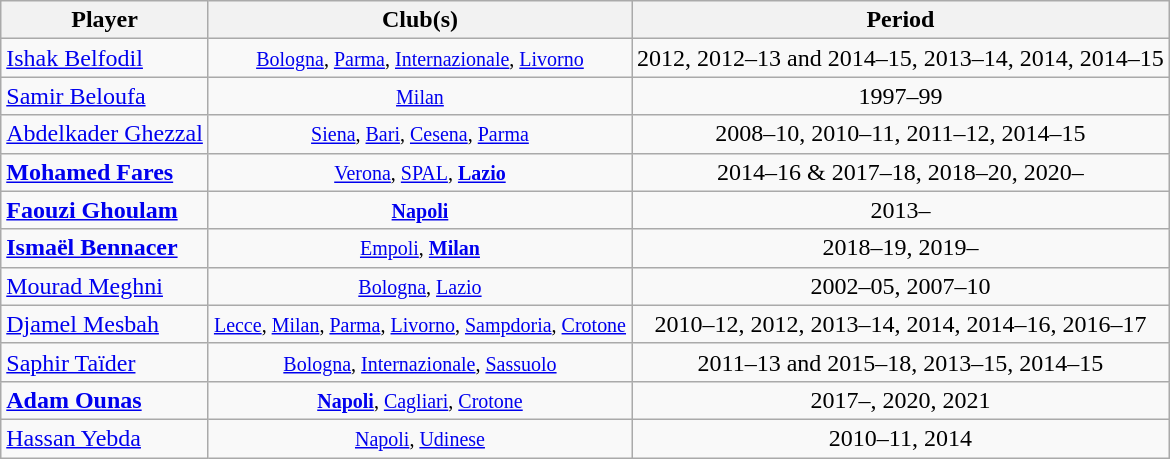<table class="wikitable collapsible collapsed" style="text-align:center">
<tr>
<th scope="col">Player</th>
<th scope="col" class="unsortable">Club(s)</th>
<th scope="col">Period</th>
</tr>
<tr>
<td align="left"><a href='#'>Ishak Belfodil</a></td>
<td><small><a href='#'>Bologna</a>, <a href='#'>Parma</a>, <a href='#'>Internazionale</a>, <a href='#'>Livorno</a></small></td>
<td>2012, 2012–13 and 2014–15, 2013–14, 2014, 2014–15</td>
</tr>
<tr>
<td align="left"><a href='#'>Samir Beloufa</a></td>
<td><small><a href='#'>Milan</a></small></td>
<td>1997–99</td>
</tr>
<tr>
<td align="left"><a href='#'>Abdelkader Ghezzal</a></td>
<td><small><a href='#'>Siena</a>, <a href='#'>Bari</a>, <a href='#'>Cesena</a>, <a href='#'>Parma</a></small></td>
<td>2008–10, 2010–11, 2011–12, 2014–15</td>
</tr>
<tr>
<td align="left"><strong><a href='#'>Mohamed Fares</a></strong></td>
<td><small><a href='#'>Verona</a>, <a href='#'>SPAL</a>, <strong><a href='#'>Lazio</a></strong></small></td>
<td>2014–16 & 2017–18, 2018–20, 2020–</td>
</tr>
<tr>
<td align="left"><strong><a href='#'>Faouzi Ghoulam</a></strong></td>
<td><small><strong><a href='#'>Napoli</a></strong></small></td>
<td>2013–</td>
</tr>
<tr>
<td align="left"><strong><a href='#'>Ismaël Bennacer</a></strong></td>
<td><small><a href='#'>Empoli</a>, <strong><a href='#'>Milan</a></strong></small></td>
<td>2018–19, 2019–</td>
</tr>
<tr>
<td align="left"><a href='#'>Mourad Meghni</a></td>
<td><small><a href='#'>Bologna</a>, <a href='#'>Lazio</a></small></td>
<td>2002–05, 2007–10</td>
</tr>
<tr>
<td align="left"><a href='#'>Djamel Mesbah</a></td>
<td><small><a href='#'>Lecce</a>, <a href='#'>Milan</a>, <a href='#'>Parma</a>, <a href='#'>Livorno</a>, <a href='#'>Sampdoria</a>, <a href='#'>Crotone</a></small></td>
<td>2010–12, 2012, 2013–14, 2014, 2014–16, 2016–17</td>
</tr>
<tr>
<td align="left"><a href='#'>Saphir Taïder</a></td>
<td><small><a href='#'>Bologna</a>, <a href='#'>Internazionale</a>, <a href='#'>Sassuolo</a></small></td>
<td>2011–13 and 2015–18, 2013–15, 2014–15</td>
</tr>
<tr>
<td align="left"><strong><a href='#'>Adam Ounas</a></strong></td>
<td><small><strong><a href='#'>Napoli</a></strong>, <a href='#'>Cagliari</a>, <a href='#'>Crotone</a></small></td>
<td>2017–, 2020, 2021</td>
</tr>
<tr>
<td align="left"><a href='#'>Hassan Yebda</a></td>
<td><small><a href='#'>Napoli</a>, <a href='#'>Udinese</a></small></td>
<td>2010–11, 2014</td>
</tr>
</table>
